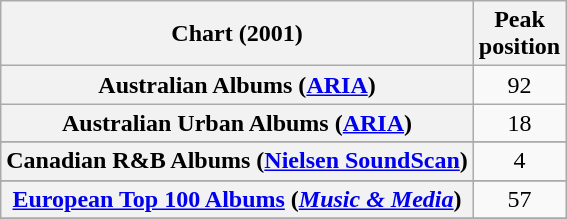<table class="wikitable sortable plainrowheaders" style="text-align:center">
<tr>
<th>Chart (2001)</th>
<th>Peak<br>position</th>
</tr>
<tr>
<th scope="row">Australian Albums (<a href='#'>ARIA</a>)</th>
<td>92</td>
</tr>
<tr>
<th scope="row">Australian Urban Albums (<a href='#'>ARIA</a>)</th>
<td>18</td>
</tr>
<tr>
</tr>
<tr>
</tr>
<tr>
<th scope="row">Canadian R&B Albums (<a href='#'>Nielsen SoundScan</a>)</th>
<td>4</td>
</tr>
<tr>
</tr>
<tr>
<th scope="row"><a href='#'>European Top 100 Albums</a> (<em><a href='#'>Music & Media</a></em>)</th>
<td>57</td>
</tr>
<tr>
</tr>
<tr>
</tr>
<tr>
</tr>
<tr>
</tr>
<tr>
</tr>
<tr>
</tr>
<tr>
</tr>
<tr>
</tr>
<tr>
</tr>
<tr>
</tr>
<tr>
</tr>
</table>
